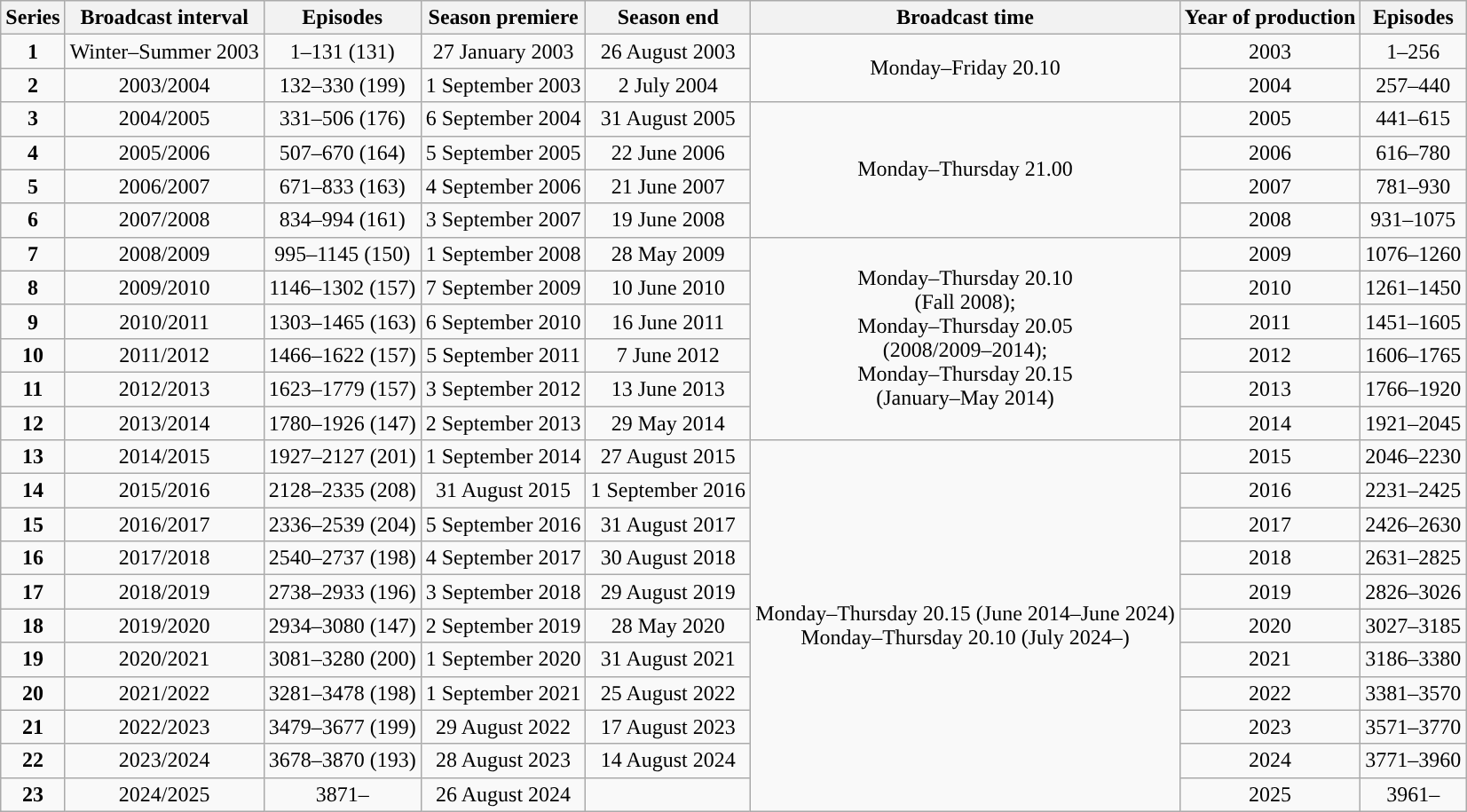<table class="wikitable" style="text-align:center;">
<tr>
<th>Series</th>
<th>Broadcast interval</th>
<th>Episodes</th>
<th>Season premiere</th>
<th>Season end</th>
<th>Broadcast time</th>
<th>Year of production</th>
<th>Episodes</th>
</tr>
<tr>
<td><strong>1</strong></td>
<td>Winter–Summer 2003</td>
<td>1–131 (131)</td>
<td>27 January 2003</td>
<td>26 August 2003</td>
<td rowspan="2">Monday–Friday 20.10</td>
<td>2003</td>
<td>1–256</td>
</tr>
<tr>
<td><strong>2</strong></td>
<td>2003/2004</td>
<td>132–330 (199)</td>
<td>1 September 2003</td>
<td>2 July 2004</td>
<td>2004</td>
<td>257–440</td>
</tr>
<tr>
<td><strong>3</strong></td>
<td>2004/2005</td>
<td>331–506 (176)</td>
<td>6 September 2004</td>
<td>31 August 2005</td>
<td rowspan="4">Monday–Thursday 21.00</td>
<td>2005</td>
<td>441–615</td>
</tr>
<tr>
<td><strong>4</strong></td>
<td>2005/2006</td>
<td>507–670 (164)</td>
<td>5 September 2005</td>
<td>22 June 2006</td>
<td>2006</td>
<td>616–780</td>
</tr>
<tr>
<td><strong>5</strong></td>
<td>2006/2007</td>
<td>671–833 (163)</td>
<td>4 September 2006</td>
<td>21 June 2007</td>
<td>2007</td>
<td>781–930</td>
</tr>
<tr>
<td><strong>6</strong></td>
<td>2007/2008</td>
<td>834–994 (161)</td>
<td>3 September 2007</td>
<td>19 June 2008</td>
<td>2008</td>
<td>931–1075</td>
</tr>
<tr>
<td><strong>7</strong></td>
<td>2008/2009</td>
<td>995–1145 (150)</td>
<td>1 September 2008</td>
<td>28 May 2009</td>
<td rowspan="6">Monday–Thursday 20.10<br>(Fall 2008);<br>Monday–Thursday 20.05<br>(2008/2009–2014);<br>Monday–Thursday 20.15<br>(January–May 2014)</td>
<td>2009</td>
<td>1076–1260</td>
</tr>
<tr>
<td><strong>8</strong></td>
<td>2009/2010</td>
<td>1146–1302 (157)</td>
<td>7 September 2009</td>
<td>10 June 2010</td>
<td>2010</td>
<td>1261–1450</td>
</tr>
<tr>
<td><strong>9</strong></td>
<td>2010/2011</td>
<td>1303–1465 (163)</td>
<td>6 September 2010</td>
<td>16 June 2011</td>
<td>2011</td>
<td>1451–1605</td>
</tr>
<tr>
<td><strong>10</strong></td>
<td>2011/2012</td>
<td>1466–1622 (157)</td>
<td>5 September 2011</td>
<td>7 June 2012</td>
<td>2012</td>
<td>1606–1765</td>
</tr>
<tr>
<td><strong>11</strong></td>
<td>2012/2013</td>
<td>1623–1779 (157)</td>
<td>3 September 2012</td>
<td>13 June 2013</td>
<td>2013</td>
<td>1766–1920</td>
</tr>
<tr>
<td><strong>12</strong></td>
<td>2013/2014</td>
<td>1780–1926 (147)</td>
<td>2 September 2013</td>
<td>29 May 2014</td>
<td>2014</td>
<td>1921–2045</td>
</tr>
<tr>
<td><strong>13</strong></td>
<td>2014/2015</td>
<td>1927–2127 (201)</td>
<td>1 September 2014</td>
<td>27 August 2015</td>
<td rowspan="11">Monday–Thursday 20.15 (June 2014–June 2024)<br>Monday–Thursday 20.10 (July 2024–)</td>
<td>2015</td>
<td>2046–2230</td>
</tr>
<tr>
<td><strong>14</strong></td>
<td>2015/2016</td>
<td>2128–2335 (208)</td>
<td>31 August 2015</td>
<td>1 September 2016</td>
<td>2016</td>
<td>2231–2425</td>
</tr>
<tr>
<td><strong>15</strong></td>
<td>2016/2017</td>
<td>2336–2539 (204)</td>
<td>5 September 2016</td>
<td>31 August 2017</td>
<td>2017</td>
<td>2426–2630</td>
</tr>
<tr>
<td><strong>16</strong></td>
<td>2017/2018</td>
<td>2540–2737 (198)</td>
<td>4 September 2017</td>
<td>30 August 2018</td>
<td>2018</td>
<td>2631–2825</td>
</tr>
<tr>
<td><strong>17</strong></td>
<td>2018/2019</td>
<td>2738–2933 (196)</td>
<td>3 September 2018</td>
<td>29 August 2019</td>
<td>2019</td>
<td>2826–3026</td>
</tr>
<tr>
<td><strong>18</strong></td>
<td>2019/2020</td>
<td>2934–3080 (147)</td>
<td>2 September 2019</td>
<td>28 May 2020</td>
<td>2020</td>
<td>3027–3185</td>
</tr>
<tr>
<td><strong>19</strong></td>
<td>2020/2021</td>
<td>3081–3280 (200)</td>
<td>1 September 2020</td>
<td>31 August 2021</td>
<td>2021</td>
<td>3186–3380</td>
</tr>
<tr>
<td><strong>20</strong></td>
<td>2021/2022</td>
<td>3281–3478 (198)</td>
<td>1 September 2021</td>
<td>25 August 2022</td>
<td>2022</td>
<td>3381–3570</td>
</tr>
<tr>
<td><strong>21</strong></td>
<td>2022/2023</td>
<td>3479–3677 (199)</td>
<td>29 August 2022</td>
<td>17 August 2023</td>
<td>2023</td>
<td>3571–3770</td>
</tr>
<tr>
<td><strong>22</strong></td>
<td>2023/2024</td>
<td>3678–3870 (193)</td>
<td>28 August 2023</td>
<td>14 August 2024</td>
<td>2024</td>
<td>3771–3960</td>
</tr>
<tr>
<td><strong>23</strong></td>
<td>2024/2025</td>
<td>3871–</td>
<td>26 August 2024</td>
<td></td>
<td>2025</td>
<td>3961–</td>
</tr>
</table>
